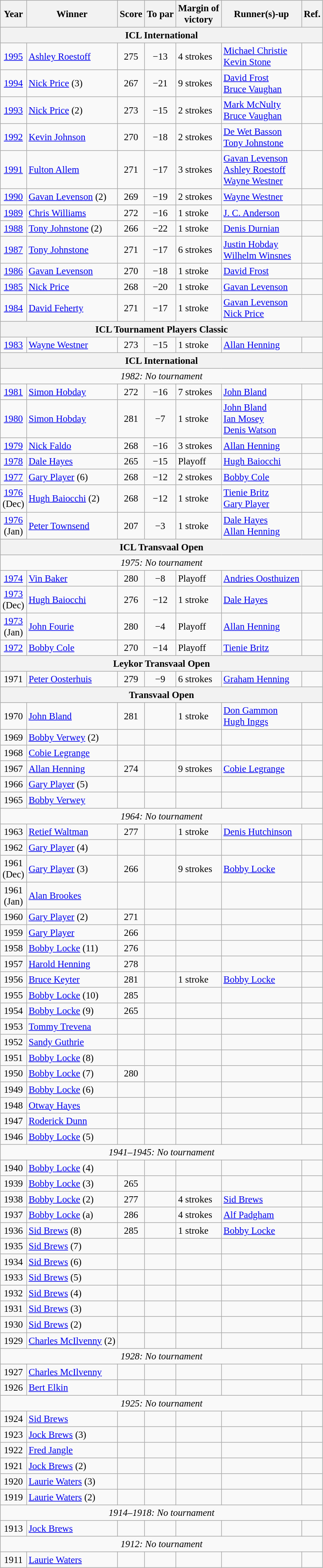<table class=wikitable style="font-size:95%">
<tr>
<th>Year</th>
<th>Winner</th>
<th>Score</th>
<th>To par</th>
<th>Margin of<br>victory</th>
<th>Runner(s)-up</th>
<th>Ref.</th>
</tr>
<tr>
<th colspan=7>ICL International</th>
</tr>
<tr>
<td align=center><a href='#'>1995</a></td>
<td> <a href='#'>Ashley Roestoff</a></td>
<td align=center>275</td>
<td align=center>−13</td>
<td>4 strokes</td>
<td> <a href='#'>Michael Christie</a><br> <a href='#'>Kevin Stone</a></td>
<td></td>
</tr>
<tr>
<td align=center><a href='#'>1994</a></td>
<td> <a href='#'>Nick Price</a> (3)</td>
<td align=center>267</td>
<td align=center>−21</td>
<td>9 strokes</td>
<td> <a href='#'>David Frost</a><br> <a href='#'>Bruce Vaughan</a></td>
<td></td>
</tr>
<tr>
<td align=center><a href='#'>1993</a></td>
<td> <a href='#'>Nick Price</a> (2)</td>
<td align=center>273</td>
<td align=center>−15</td>
<td>2 strokes</td>
<td> <a href='#'>Mark McNulty</a><br> <a href='#'>Bruce Vaughan</a></td>
<td></td>
</tr>
<tr>
<td align=center><a href='#'>1992</a></td>
<td> <a href='#'>Kevin Johnson</a></td>
<td align=center>270</td>
<td align=center>−18</td>
<td>2 strokes</td>
<td> <a href='#'>De Wet Basson</a><br> <a href='#'>Tony Johnstone</a></td>
<td></td>
</tr>
<tr>
<td align=center><a href='#'>1991</a></td>
<td> <a href='#'>Fulton Allem</a></td>
<td align=center>271</td>
<td align=center>−17</td>
<td>3 strokes</td>
<td> <a href='#'>Gavan Levenson</a><br> <a href='#'>Ashley Roestoff</a><br> <a href='#'>Wayne Westner</a></td>
<td></td>
</tr>
<tr>
<td align=center><a href='#'>1990</a></td>
<td> <a href='#'>Gavan Levenson</a> (2)</td>
<td align=center>269</td>
<td align=center>−19</td>
<td>2 strokes</td>
<td> <a href='#'>Wayne Westner</a></td>
<td></td>
</tr>
<tr>
<td align=center><a href='#'>1989</a></td>
<td> <a href='#'>Chris Williams</a></td>
<td align=center>272</td>
<td align=center>−16</td>
<td>1 stroke</td>
<td> <a href='#'>J. C. Anderson</a></td>
<td></td>
</tr>
<tr>
<td align=center><a href='#'>1988</a></td>
<td> <a href='#'>Tony Johnstone</a> (2)</td>
<td align=center>266</td>
<td align=center>−22</td>
<td>1 stroke</td>
<td> <a href='#'>Denis Durnian</a></td>
<td></td>
</tr>
<tr>
<td align=center><a href='#'>1987</a></td>
<td> <a href='#'>Tony Johnstone</a></td>
<td align=center>271</td>
<td align=center>−17</td>
<td>6 strokes</td>
<td> <a href='#'>Justin Hobday</a><br> <a href='#'>Wilhelm Winsnes</a></td>
<td></td>
</tr>
<tr>
<td align=center><a href='#'>1986</a></td>
<td> <a href='#'>Gavan Levenson</a></td>
<td align=center>270</td>
<td align=center>−18</td>
<td>1 stroke</td>
<td> <a href='#'>David Frost</a></td>
<td></td>
</tr>
<tr>
<td align=center><a href='#'>1985</a></td>
<td> <a href='#'>Nick Price</a></td>
<td align=center>268</td>
<td align=center>−20</td>
<td>1 stroke</td>
<td> <a href='#'>Gavan Levenson</a></td>
<td></td>
</tr>
<tr>
<td align=center><a href='#'>1984</a></td>
<td> <a href='#'>David Feherty</a></td>
<td align=center>271</td>
<td align=center>−17</td>
<td>1 stroke</td>
<td> <a href='#'>Gavan Levenson</a><br> <a href='#'>Nick Price</a></td>
<td></td>
</tr>
<tr>
<th colspan=7>ICL Tournament Players Classic</th>
</tr>
<tr>
<td align=center><a href='#'>1983</a></td>
<td> <a href='#'>Wayne Westner</a></td>
<td align=center>273</td>
<td align=center>−15</td>
<td>1 stroke</td>
<td> <a href='#'>Allan Henning</a></td>
<td></td>
</tr>
<tr>
<th colspan=7>ICL International</th>
</tr>
<tr>
<td colspan=7 align=center><em>1982: No tournament</em></td>
</tr>
<tr>
<td align=center><a href='#'>1981</a></td>
<td> <a href='#'>Simon Hobday</a></td>
<td align=center>272</td>
<td align=center>−16</td>
<td>7 strokes</td>
<td> <a href='#'>John Bland</a></td>
<td></td>
</tr>
<tr>
<td align=center><a href='#'>1980</a></td>
<td> <a href='#'>Simon Hobday</a></td>
<td align=center>281</td>
<td align=center>−7</td>
<td>1 stroke</td>
<td> <a href='#'>John Bland</a><br> <a href='#'>Ian Mosey</a><br> <a href='#'>Denis Watson</a></td>
<td></td>
</tr>
<tr>
<td align=center><a href='#'>1979</a></td>
<td> <a href='#'>Nick Faldo</a></td>
<td align=center>268</td>
<td align=center>−16</td>
<td>3 strokes</td>
<td> <a href='#'>Allan Henning</a></td>
<td></td>
</tr>
<tr>
<td align=center><a href='#'>1978</a></td>
<td> <a href='#'>Dale Hayes</a></td>
<td align=center>265</td>
<td align=center>−15</td>
<td>Playoff</td>
<td> <a href='#'>Hugh Baiocchi</a></td>
<td></td>
</tr>
<tr>
<td align=center><a href='#'>1977</a></td>
<td> <a href='#'>Gary Player</a> (6)</td>
<td align=center>268</td>
<td align=center>−12</td>
<td>2 strokes</td>
<td> <a href='#'>Bobby Cole</a></td>
<td></td>
</tr>
<tr>
<td align=center><a href='#'>1976</a><br>(Dec)</td>
<td> <a href='#'>Hugh Baiocchi</a> (2)</td>
<td align=center>268</td>
<td align=center>−12</td>
<td>1 stroke</td>
<td> <a href='#'>Tienie Britz</a><br> <a href='#'>Gary Player</a></td>
<td></td>
</tr>
<tr>
<td align=center><a href='#'>1976</a><br>(Jan)</td>
<td> <a href='#'>Peter Townsend</a></td>
<td align=center>207</td>
<td align=center>−3</td>
<td>1 stroke</td>
<td> <a href='#'>Dale Hayes</a><br> <a href='#'>Allan Henning</a></td>
<td></td>
</tr>
<tr>
<th colspan=7>ICL Transvaal Open</th>
</tr>
<tr>
<td colspan=7 align=center><em>1975: No tournament</em></td>
</tr>
<tr>
<td align=center><a href='#'>1974</a></td>
<td> <a href='#'>Vin Baker</a></td>
<td align=center>280</td>
<td align=center>−8</td>
<td>Playoff</td>
<td> <a href='#'>Andries Oosthuizen</a></td>
<td></td>
</tr>
<tr>
<td align=center><a href='#'>1973</a><br>(Dec)</td>
<td> <a href='#'>Hugh Baiocchi</a></td>
<td align=center>276</td>
<td align=center>−12</td>
<td>1 stroke</td>
<td> <a href='#'>Dale Hayes</a></td>
<td></td>
</tr>
<tr>
<td align=center><a href='#'>1973</a><br>(Jan)</td>
<td> <a href='#'>John Fourie</a></td>
<td align=center>280</td>
<td align=center>−4</td>
<td>Playoff</td>
<td> <a href='#'>Allan Henning</a></td>
<td></td>
</tr>
<tr>
<td align=center><a href='#'>1972</a></td>
<td> <a href='#'>Bobby Cole</a></td>
<td align=center>270</td>
<td align=center>−14</td>
<td>Playoff</td>
<td> <a href='#'>Tienie Britz</a></td>
<td></td>
</tr>
<tr>
<th colspan=7>Leykor Transvaal Open</th>
</tr>
<tr>
<td align=center>1971</td>
<td> <a href='#'>Peter Oosterhuis</a></td>
<td align=center>279</td>
<td align=center>−9</td>
<td>6 strokes</td>
<td> <a href='#'>Graham Henning</a></td>
<td></td>
</tr>
<tr>
<th colspan=7>Transvaal Open</th>
</tr>
<tr>
<td align=center>1970</td>
<td> <a href='#'>John Bland</a></td>
<td align=center>281</td>
<td align=center></td>
<td>1 stroke</td>
<td> <a href='#'>Don Gammon</a><br> <a href='#'>Hugh Inggs</a></td>
<td></td>
</tr>
<tr>
<td align=center>1969</td>
<td> <a href='#'>Bobby Verwey</a> (2)</td>
<td align=center></td>
<td align=center></td>
<td></td>
<td></td>
<td></td>
</tr>
<tr>
<td align=center>1968</td>
<td> <a href='#'>Cobie Legrange</a></td>
<td align=center></td>
<td align=center></td>
<td></td>
<td></td>
<td></td>
</tr>
<tr>
<td align=center>1967</td>
<td> <a href='#'>Allan Henning</a></td>
<td align=center>274</td>
<td align=center></td>
<td>9 strokes</td>
<td> <a href='#'>Cobie Legrange</a></td>
<td></td>
</tr>
<tr>
<td align=center>1966</td>
<td> <a href='#'>Gary Player</a> (5)</td>
<td align=center></td>
<td align=center></td>
<td></td>
<td></td>
<td></td>
</tr>
<tr>
<td align=center>1965</td>
<td> <a href='#'>Bobby Verwey</a></td>
<td align=center></td>
<td align=center></td>
<td></td>
<td></td>
<td></td>
</tr>
<tr>
<td colspan=7 align=center><em>1964: No tournament</em></td>
</tr>
<tr>
<td align=center>1963</td>
<td> <a href='#'>Retief Waltman</a></td>
<td align=center>277</td>
<td align=center></td>
<td>1 stroke</td>
<td> <a href='#'>Denis Hutchinson</a></td>
<td></td>
</tr>
<tr>
<td align=center>1962</td>
<td> <a href='#'>Gary Player</a> (4)</td>
<td align=center></td>
<td align=center></td>
<td></td>
<td></td>
<td></td>
</tr>
<tr>
<td align=center>1961<br>(Dec)</td>
<td> <a href='#'>Gary Player</a> (3)</td>
<td align=center>266</td>
<td align=center></td>
<td>9 strokes</td>
<td> <a href='#'>Bobby Locke</a></td>
<td></td>
</tr>
<tr>
<td align=center>1961<br>(Jan)</td>
<td> <a href='#'>Alan Brookes</a></td>
<td align=center></td>
<td align=center></td>
<td></td>
<td></td>
<td></td>
</tr>
<tr>
<td align=center>1960</td>
<td> <a href='#'>Gary Player</a> (2)</td>
<td align=center>271</td>
<td align=center></td>
<td></td>
<td></td>
<td></td>
</tr>
<tr>
<td align=center>1959</td>
<td> <a href='#'>Gary Player</a></td>
<td align=center>266</td>
<td align=center></td>
<td></td>
<td></td>
<td></td>
</tr>
<tr>
<td align=center>1958</td>
<td> <a href='#'>Bobby Locke</a> (11)</td>
<td align=center>276</td>
<td align=center></td>
<td></td>
<td></td>
<td></td>
</tr>
<tr>
<td align=center>1957</td>
<td> <a href='#'>Harold Henning</a></td>
<td align=center>278</td>
<td align=center></td>
<td></td>
<td></td>
<td></td>
</tr>
<tr>
<td align=center>1956</td>
<td> <a href='#'>Bruce Keyter</a></td>
<td align=center>281</td>
<td align=center></td>
<td>1 stroke</td>
<td> <a href='#'>Bobby Locke</a></td>
<td></td>
</tr>
<tr>
<td align=center>1955</td>
<td> <a href='#'>Bobby Locke</a> (10)</td>
<td align=center>285</td>
<td align=center></td>
<td></td>
<td></td>
<td></td>
</tr>
<tr>
<td align=center>1954</td>
<td> <a href='#'>Bobby Locke</a> (9)</td>
<td align=center>265</td>
<td align=center></td>
<td></td>
<td></td>
<td></td>
</tr>
<tr>
<td align=center>1953</td>
<td> <a href='#'>Tommy Trevena</a></td>
<td align=center></td>
<td align=center></td>
<td></td>
<td></td>
<td></td>
</tr>
<tr>
<td align=center>1952</td>
<td> <a href='#'>Sandy Guthrie</a></td>
<td align=center></td>
<td align=center></td>
<td></td>
<td></td>
<td></td>
</tr>
<tr>
<td align=center>1951</td>
<td> <a href='#'>Bobby Locke</a> (8)</td>
<td align=center></td>
<td align=center></td>
<td></td>
<td></td>
<td></td>
</tr>
<tr>
<td align=center>1950</td>
<td> <a href='#'>Bobby Locke</a> (7)</td>
<td align=center>280</td>
<td align=center></td>
<td></td>
<td></td>
<td></td>
</tr>
<tr>
<td align=center>1949</td>
<td> <a href='#'>Bobby Locke</a> (6)</td>
<td align=center></td>
<td align=center></td>
<td></td>
<td></td>
<td></td>
</tr>
<tr>
<td align=center>1948</td>
<td> <a href='#'>Otway Hayes</a></td>
<td align=center></td>
<td align=center></td>
<td></td>
<td></td>
<td></td>
</tr>
<tr>
<td align=center>1947</td>
<td> <a href='#'>Roderick Dunn</a></td>
<td align=center></td>
<td align=center></td>
<td></td>
<td></td>
<td></td>
</tr>
<tr>
<td align=center>1946</td>
<td> <a href='#'>Bobby Locke</a> (5)</td>
<td align=center></td>
<td align=center></td>
<td></td>
<td></td>
<td></td>
</tr>
<tr>
<td colspan=7 align=center><em>1941–1945: No tournament</em></td>
</tr>
<tr>
<td align=center>1940</td>
<td> <a href='#'>Bobby Locke</a> (4)</td>
<td align=center></td>
<td align=center></td>
<td></td>
<td></td>
<td></td>
</tr>
<tr>
<td align=center>1939</td>
<td> <a href='#'>Bobby Locke</a> (3)</td>
<td align=center>265</td>
<td align=center></td>
<td></td>
<td></td>
<td></td>
</tr>
<tr>
<td align=center>1938</td>
<td> <a href='#'>Bobby Locke</a> (2)</td>
<td align=center>277</td>
<td align=center></td>
<td>4 strokes</td>
<td> <a href='#'>Sid Brews</a></td>
<td></td>
</tr>
<tr>
<td align=center>1937</td>
<td> <a href='#'>Bobby Locke</a> (a)</td>
<td align=center>286</td>
<td align=center></td>
<td>4 strokes</td>
<td> <a href='#'>Alf Padgham</a></td>
<td></td>
</tr>
<tr>
<td align=center>1936</td>
<td> <a href='#'>Sid Brews</a> (8)</td>
<td align=center>285</td>
<td align=center></td>
<td>1 stroke</td>
<td> <a href='#'>Bobby Locke</a></td>
<td></td>
</tr>
<tr>
<td align=center>1935</td>
<td> <a href='#'>Sid Brews</a> (7)</td>
<td align=center></td>
<td align=center></td>
<td></td>
<td></td>
<td></td>
</tr>
<tr>
<td align=center>1934</td>
<td> <a href='#'>Sid Brews</a> (6)</td>
<td align=center></td>
<td align=center></td>
<td></td>
<td></td>
<td></td>
</tr>
<tr>
<td align=center>1933</td>
<td> <a href='#'>Sid Brews</a> (5)</td>
<td align=center></td>
<td align=center></td>
<td></td>
<td></td>
<td></td>
</tr>
<tr>
<td align=center>1932</td>
<td> <a href='#'>Sid Brews</a> (4)</td>
<td align=center></td>
<td align=center></td>
<td></td>
<td></td>
<td></td>
</tr>
<tr>
<td align=center>1931</td>
<td> <a href='#'>Sid Brews</a> (3)</td>
<td align=center></td>
<td align=center></td>
<td></td>
<td></td>
<td></td>
</tr>
<tr>
<td align=center>1930</td>
<td> <a href='#'>Sid Brews</a> (2)</td>
<td align=center></td>
<td align=center></td>
<td></td>
<td></td>
<td></td>
</tr>
<tr>
<td align=center>1929</td>
<td> <a href='#'>Charles McIlvenny</a> (2)</td>
<td align=center></td>
<td align=center></td>
<td></td>
<td></td>
<td></td>
</tr>
<tr>
<td colspan=7 align=center><em>1928: No tournament</em></td>
</tr>
<tr>
<td align=center>1927</td>
<td> <a href='#'>Charles McIlvenny</a></td>
<td align=center></td>
<td align=center></td>
<td></td>
<td></td>
<td></td>
</tr>
<tr>
<td align=center>1926</td>
<td> <a href='#'>Bert Elkin</a></td>
<td align=center></td>
<td align=center></td>
<td></td>
<td></td>
<td></td>
</tr>
<tr>
<td colspan=7 align=center><em>1925: No tournament</em></td>
</tr>
<tr>
<td align=center>1924</td>
<td> <a href='#'>Sid Brews</a></td>
<td align=center></td>
<td align=center></td>
<td></td>
<td></td>
<td></td>
</tr>
<tr>
<td align=center>1923</td>
<td> <a href='#'>Jock Brews</a> (3)</td>
<td align=center></td>
<td align=center></td>
<td></td>
<td></td>
<td></td>
</tr>
<tr>
<td align=center>1922</td>
<td> <a href='#'>Fred Jangle</a></td>
<td align=center></td>
<td align=center></td>
<td></td>
<td></td>
<td></td>
</tr>
<tr>
<td align=center>1921</td>
<td> <a href='#'>Jock Brews</a> (2)</td>
<td align=center></td>
<td align=center></td>
<td></td>
<td></td>
<td></td>
</tr>
<tr>
<td align=center>1920</td>
<td> <a href='#'>Laurie Waters</a> (3)</td>
<td align=center></td>
<td align=center></td>
<td></td>
<td></td>
<td></td>
</tr>
<tr>
<td align=center>1919</td>
<td> <a href='#'>Laurie Waters</a> (2)</td>
<td align=center></td>
<td align=center></td>
<td></td>
<td></td>
<td></td>
</tr>
<tr>
<td colspan=7 align=center><em>1914–1918: No tournament</em></td>
</tr>
<tr>
<td align=center>1913</td>
<td> <a href='#'>Jock Brews</a></td>
<td align=center></td>
<td align=center></td>
<td></td>
<td></td>
<td></td>
</tr>
<tr>
<td colspan=7 align=center><em>1912: No tournament</em></td>
</tr>
<tr>
<td align=center>1911</td>
<td> <a href='#'>Laurie Waters</a></td>
<td align=center></td>
<td align=center></td>
<td></td>
<td></td>
<td></td>
</tr>
</table>
